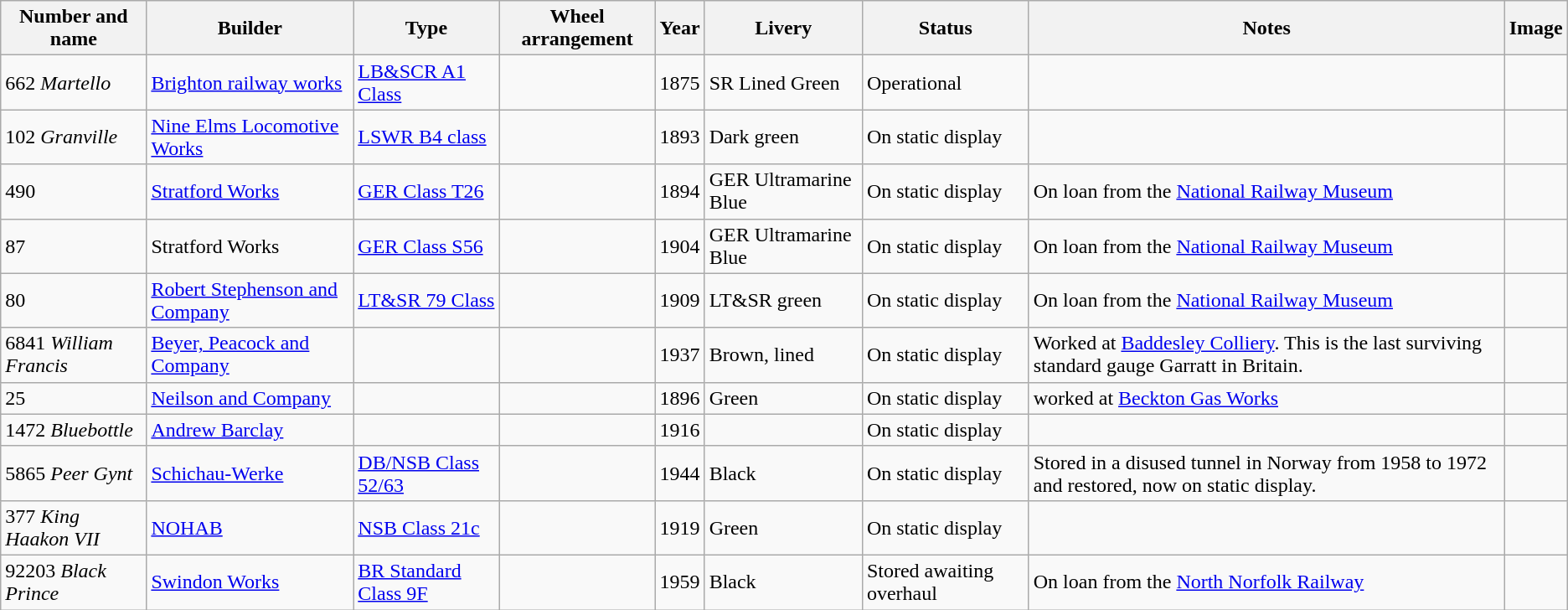<table class="wikitable">
<tr>
<th>Number and name</th>
<th>Builder</th>
<th>Type</th>
<th>Wheel arrangement</th>
<th>Year</th>
<th>Livery</th>
<th>Status</th>
<th>Notes</th>
<th>Image</th>
</tr>
<tr>
<td>662 <em>Martello</em></td>
<td><a href='#'>Brighton railway works</a></td>
<td><a href='#'>LB&SCR A1 Class</a></td>
<td></td>
<td>1875</td>
<td>SR Lined Green</td>
<td>Operational</td>
<td></td>
<td></td>
</tr>
<tr>
<td>102 <em>Granville</em></td>
<td><a href='#'>Nine Elms Locomotive Works</a></td>
<td><a href='#'>LSWR B4 class</a></td>
<td></td>
<td>1893</td>
<td>Dark green</td>
<td>On static display</td>
<td></td>
<td></td>
</tr>
<tr>
<td>490</td>
<td><a href='#'>Stratford Works</a></td>
<td><a href='#'>GER Class T26</a></td>
<td></td>
<td>1894</td>
<td>GER Ultramarine Blue</td>
<td>On static display</td>
<td>On loan from the <a href='#'>National Railway Museum</a></td>
<td></td>
</tr>
<tr>
<td>87</td>
<td>Stratford Works</td>
<td><a href='#'>GER Class S56</a></td>
<td></td>
<td>1904</td>
<td>GER Ultramarine Blue</td>
<td>On static display</td>
<td>On loan from the <a href='#'>National Railway Museum</a></td>
<td></td>
</tr>
<tr>
<td>80</td>
<td><a href='#'>Robert Stephenson and Company</a></td>
<td><a href='#'>LT&SR 79 Class</a></td>
<td></td>
<td>1909</td>
<td>LT&SR green</td>
<td>On static display</td>
<td>On loan from the <a href='#'>National Railway Museum</a></td>
<td></td>
</tr>
<tr>
<td>6841 <em>William Francis</em></td>
<td><a href='#'>Beyer, Peacock and Company</a></td>
<td></td>
<td></td>
<td>1937</td>
<td>Brown, lined</td>
<td>On static display</td>
<td>Worked at <a href='#'>Baddesley Colliery</a>. This is the last surviving standard gauge Garratt in Britain.</td>
<td></td>
</tr>
<tr>
<td>25</td>
<td><a href='#'>Neilson and Company</a></td>
<td></td>
<td></td>
<td>1896</td>
<td>Green</td>
<td>On static display</td>
<td>worked at <a href='#'>Beckton Gas Works</a></td>
<td></td>
</tr>
<tr>
<td>1472 <em>Bluebottle</em></td>
<td><a href='#'>Andrew Barclay</a></td>
<td></td>
<td></td>
<td>1916</td>
<td></td>
<td>On static display</td>
<td></td>
<td></td>
</tr>
<tr>
<td>5865 <em>Peer Gynt</em></td>
<td><a href='#'>Schichau-Werke</a></td>
<td><a href='#'>DB/NSB Class 52/63</a></td>
<td></td>
<td>1944</td>
<td>Black</td>
<td>On static display</td>
<td>Stored in a disused tunnel in Norway from 1958 to 1972 and restored, now on static display.</td>
<td></td>
</tr>
<tr>
<td>377 <em>King Haakon VII</em></td>
<td><a href='#'>NOHAB</a></td>
<td><a href='#'>NSB Class 21c</a></td>
<td></td>
<td>1919</td>
<td>Green</td>
<td>On static display</td>
<td></td>
<td></td>
</tr>
<tr>
<td>92203 <em>Black Prince</em></td>
<td><a href='#'>Swindon Works</a></td>
<td><a href='#'>BR Standard Class 9F</a></td>
<td></td>
<td>1959</td>
<td>Black</td>
<td>Stored awaiting overhaul</td>
<td>On loan from the <a href='#'>North Norfolk Railway</a></td>
<td></td>
</tr>
</table>
